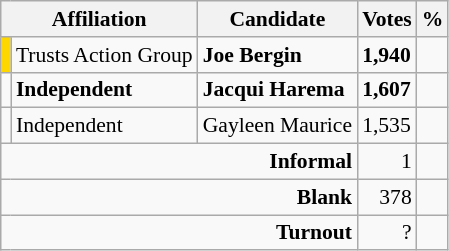<table class="wikitable col4right col5right" style="font-size:90%">
<tr>
<th colspan="2">Affiliation</th>
<th>Candidate</th>
<th>Votes</th>
<th>%</th>
</tr>
<tr>
<td style="background:gold"></td>
<td>Trusts Action Group</td>
<td><strong>Joe Bergin</strong></td>
<td><strong>1,940</strong></td>
<td></td>
</tr>
<tr>
<td></td>
<td><strong>Independent</strong></td>
<td><strong>Jacqui Harema</strong></td>
<td><strong>1,607</strong></td>
<td></td>
</tr>
<tr>
<td></td>
<td>Independent</td>
<td>Gayleen Maurice</td>
<td>1,535</td>
<td></td>
</tr>
<tr>
<td colspan="3" style="text-align:right"><strong>Informal</strong></td>
<td style="text-align:right">1</td>
<td style="text-align:right"></td>
</tr>
<tr>
<td colspan="3" style="text-align:right"><strong>Blank</strong></td>
<td style="text-align:right">378</td>
<td style="text-align:right"></td>
</tr>
<tr>
<td colspan="3" style="text-align:right"><strong>Turnout</strong></td>
<td style="text-align:right">?</td>
<td></td>
</tr>
</table>
